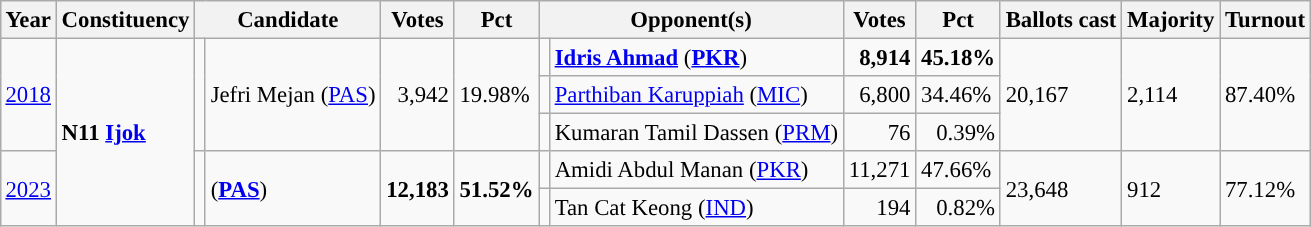<table class="wikitable" style="margin:0.5em ; font-size:95%">
<tr>
<th>Year</th>
<th>Constituency</th>
<th colspan=2>Candidate</th>
<th>Votes</th>
<th>Pct</th>
<th colspan=2>Opponent(s)</th>
<th>Votes</th>
<th>Pct</th>
<th>Ballots cast</th>
<th>Majority</th>
<th>Turnout</th>
</tr>
<tr>
<td rowspan=3><a href='#'>2018</a></td>
<td rowspan=5><strong>N11 <a href='#'>Ijok</a></strong></td>
<td rowspan=3 ></td>
<td rowspan=3>Jefri Mejan (<a href='#'>PAS</a>)</td>
<td rowspan=3 align=right>3,942</td>
<td rowspan=3>19.98%</td>
<td></td>
<td><strong><a href='#'>Idris Ahmad</a></strong> (<a href='#'><strong>PKR</strong></a>)</td>
<td align=right><strong>8,914</strong></td>
<td><strong>45.18%</strong></td>
<td rowspan=3>20,167</td>
<td rowspan=3>2,114</td>
<td rowspan=3>87.40%</td>
</tr>
<tr>
<td></td>
<td><a href='#'>Parthiban Karuppiah</a> (<a href='#'>MIC</a>)</td>
<td align=right>6,800</td>
<td>34.46%</td>
</tr>
<tr>
<td bgcolor=></td>
<td>Kumaran Tamil Dassen (<a href='#'>PRM</a>)</td>
<td align=right>76</td>
<td align=right>0.39%</td>
</tr>
<tr>
<td rowspan=2><a href='#'>2023</a></td>
<td rowspan=2></td>
<td rowspan=2> (<a href='#'><strong>PAS</strong></a>)</td>
<td rowspan=2 align=right><strong>12,183</strong></td>
<td rowspan=2><strong>51.52%</strong></td>
<td></td>
<td>Amidi Abdul Manan (<a href='#'>PKR</a>)</td>
<td align=right>11,271</td>
<td>47.66%</td>
<td rowspan=2>23,648</td>
<td rowspan=2>912</td>
<td rowspan=2>77.12%</td>
</tr>
<tr>
<td></td>
<td>Tan Cat Keong (<a href='#'>IND</a>)</td>
<td align=right>194</td>
<td align=right>0.82%</td>
</tr>
</table>
